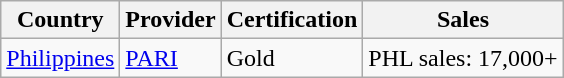<table class="wikitable">
<tr>
<th>Country</th>
<th>Provider</th>
<th>Certification</th>
<th>Sales</th>
</tr>
<tr>
<td><a href='#'>Philippines</a></td>
<td><a href='#'>PARI</a></td>
<td>Gold</td>
<td>PHL sales: 17,000+</td>
</tr>
</table>
